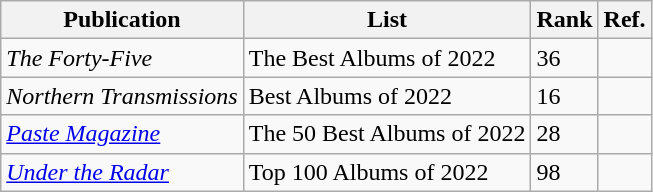<table class="wikitable">
<tr>
<th>Publication</th>
<th>List</th>
<th>Rank</th>
<th>Ref.</th>
</tr>
<tr>
<td><em>The Forty-Five</em></td>
<td>The Best Albums of 2022</td>
<td>36</td>
<td></td>
</tr>
<tr>
<td><em>Northern Transmissions</em></td>
<td>Best Albums of 2022</td>
<td>16</td>
<td></td>
</tr>
<tr>
<td><em><a href='#'>Paste Magazine</a></em></td>
<td>The 50 Best Albums of 2022</td>
<td>28</td>
<td></td>
</tr>
<tr>
<td><em><a href='#'>Under the Radar</a></em></td>
<td>Top 100 Albums of 2022</td>
<td>98</td>
<td></td>
</tr>
</table>
